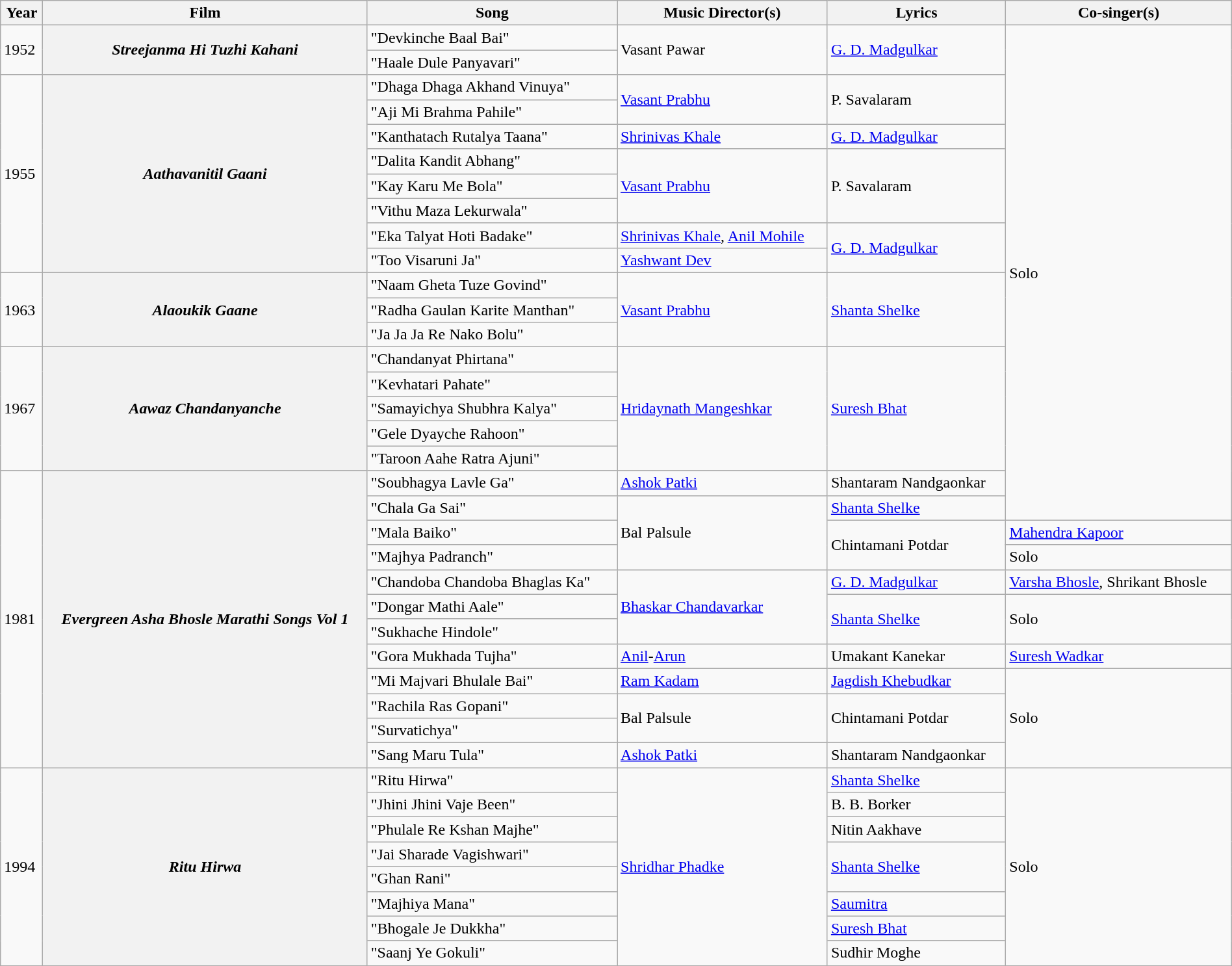<table class="wikitable sortable" style="width:100%;">
<tr>
<th>Year</th>
<th>Film</th>
<th>Song</th>
<th>Music Director(s)</th>
<th>Lyrics</th>
<th>Co-singer(s)</th>
</tr>
<tr>
<td rowspan=2>1952</td>
<th Rowspan=2><em>Streejanma Hi Tuzhi Kahani</em></th>
<td>"Devkinche Baal Bai"</td>
<td rowspan=2>Vasant Pawar</td>
<td rowspan=2><a href='#'>G. D. Madgulkar</a></td>
<td rowspan="20">Solo</td>
</tr>
<tr>
<td>"Haale Dule Panyavari"</td>
</tr>
<tr>
<td rowspan="8">1955</td>
<th rowspan="8"><em>Aathavanitil Gaani</em></th>
<td>"Dhaga Dhaga Akhand Vinuya"</td>
<td rowspan="2"><a href='#'>Vasant Prabhu</a></td>
<td rowspan="2">P. Savalaram</td>
</tr>
<tr>
<td>"Aji Mi Brahma Pahile"</td>
</tr>
<tr>
<td>"Kanthatach Rutalya Taana"</td>
<td><a href='#'>Shrinivas Khale</a></td>
<td><a href='#'>G. D. Madgulkar</a></td>
</tr>
<tr>
<td>"Dalita Kandit Abhang"</td>
<td rowspan="3"><a href='#'>Vasant Prabhu</a></td>
<td rowspan="3">P. Savalaram</td>
</tr>
<tr>
<td>"Kay Karu Me Bola"</td>
</tr>
<tr>
<td>"Vithu Maza Lekurwala"</td>
</tr>
<tr>
<td>"Eka Talyat Hoti Badake"</td>
<td><a href='#'>Shrinivas Khale</a>, <a href='#'>Anil Mohile</a></td>
<td rowspan="2"><a href='#'>G. D. Madgulkar</a></td>
</tr>
<tr>
<td>"Too Visaruni Ja"</td>
<td><a href='#'>Yashwant Dev</a></td>
</tr>
<tr>
<td rowspan="3">1963</td>
<th rowspan="3"><em>Alaoukik Gaane</em></th>
<td>"Naam Gheta Tuze Govind"</td>
<td rowspan="3"><a href='#'>Vasant Prabhu</a></td>
<td rowspan="3"><a href='#'>Shanta Shelke</a></td>
</tr>
<tr>
<td>"Radha Gaulan Karite Manthan"</td>
</tr>
<tr>
<td>"Ja Ja Ja Re Nako Bolu"</td>
</tr>
<tr>
<td rowspan="5">1967</td>
<th rowspan="5"><em>Aawaz Chandanyanche</em></th>
<td>"Chandanyat Phirtana"</td>
<td rowspan="5"><a href='#'>Hridaynath Mangeshkar</a></td>
<td rowspan="5"><a href='#'>Suresh Bhat</a></td>
</tr>
<tr>
<td>"Kevhatari Pahate"</td>
</tr>
<tr>
<td>"Samayichya Shubhra Kalya"</td>
</tr>
<tr>
<td>"Gele Dyayche Rahoon"</td>
</tr>
<tr>
<td>"Taroon Aahe Ratra Ajuni"</td>
</tr>
<tr>
<td rowspan="12">1981</td>
<th rowspan="12"><em>Evergreen Asha Bhosle Marathi Songs Vol 1</em></th>
<td>"Soubhagya Lavle Ga"</td>
<td><a href='#'>Ashok Patki</a></td>
<td>Shantaram Nandgaonkar</td>
</tr>
<tr>
<td>"Chala Ga Sai"</td>
<td rowspan="3">Bal Palsule</td>
<td><a href='#'>Shanta Shelke</a></td>
</tr>
<tr>
<td>"Mala Baiko"</td>
<td rowspan="2">Chintamani Potdar</td>
<td><a href='#'>Mahendra Kapoor</a></td>
</tr>
<tr>
<td>"Majhya Padranch"</td>
<td>Solo</td>
</tr>
<tr>
<td>"Chandoba Chandoba Bhaglas Ka"</td>
<td rowspan="3"><a href='#'>Bhaskar Chandavarkar</a></td>
<td><a href='#'>G. D. Madgulkar</a></td>
<td><a href='#'>Varsha Bhosle</a>, Shrikant Bhosle</td>
</tr>
<tr>
<td>"Dongar Mathi Aale"</td>
<td rowspan="2"><a href='#'>Shanta Shelke</a></td>
<td rowspan="2">Solo</td>
</tr>
<tr>
<td>"Sukhache Hindole"</td>
</tr>
<tr>
<td>"Gora Mukhada Tujha"</td>
<td><a href='#'>Anil</a>-<a href='#'>Arun</a></td>
<td>Umakant Kanekar</td>
<td><a href='#'>Suresh Wadkar</a></td>
</tr>
<tr>
<td>"Mi Majvari Bhulale Bai"</td>
<td><a href='#'>Ram Kadam</a></td>
<td><a href='#'>Jagdish Khebudkar</a></td>
<td rowspan="4">Solo</td>
</tr>
<tr>
<td>"Rachila Ras Gopani"</td>
<td rowspan="2">Bal Palsule</td>
<td rowspan="2">Chintamani Potdar</td>
</tr>
<tr>
<td>"Survatichya"</td>
</tr>
<tr>
<td>"Sang Maru Tula"</td>
<td><a href='#'>Ashok Patki</a></td>
<td>Shantaram Nandgaonkar</td>
</tr>
<tr>
<td rowspan="8">1994</td>
<th rowspan="8"><em>Ritu Hirwa</em></th>
<td>"Ritu Hirwa"</td>
<td rowspan="8"><a href='#'>Shridhar Phadke</a></td>
<td><a href='#'>Shanta Shelke</a></td>
<td rowspan="8">Solo</td>
</tr>
<tr>
<td>"Jhini Jhini Vaje Been"</td>
<td>B. B. Borker</td>
</tr>
<tr>
<td>"Phulale Re Kshan Majhe"</td>
<td>Nitin Aakhave</td>
</tr>
<tr>
<td>"Jai Sharade Vagishwari"</td>
<td rowspan="2"><a href='#'>Shanta Shelke</a></td>
</tr>
<tr>
<td>"Ghan Rani"</td>
</tr>
<tr>
<td>"Majhiya Mana"</td>
<td><a href='#'>Saumitra</a></td>
</tr>
<tr>
<td>"Bhogale Je Dukkha"</td>
<td><a href='#'>Suresh Bhat</a></td>
</tr>
<tr>
<td>"Saanj Ye Gokuli"</td>
<td>Sudhir Moghe</td>
</tr>
<tr>
</tr>
</table>
